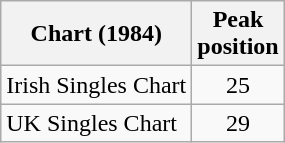<table class="wikitable sortable">
<tr>
<th>Chart (1984)</th>
<th>Peak<br>position</th>
</tr>
<tr>
<td>Irish Singles Chart</td>
<td style="text-align:center;">25</td>
</tr>
<tr>
<td>UK Singles Chart</td>
<td style="text-align:center;">29</td>
</tr>
</table>
